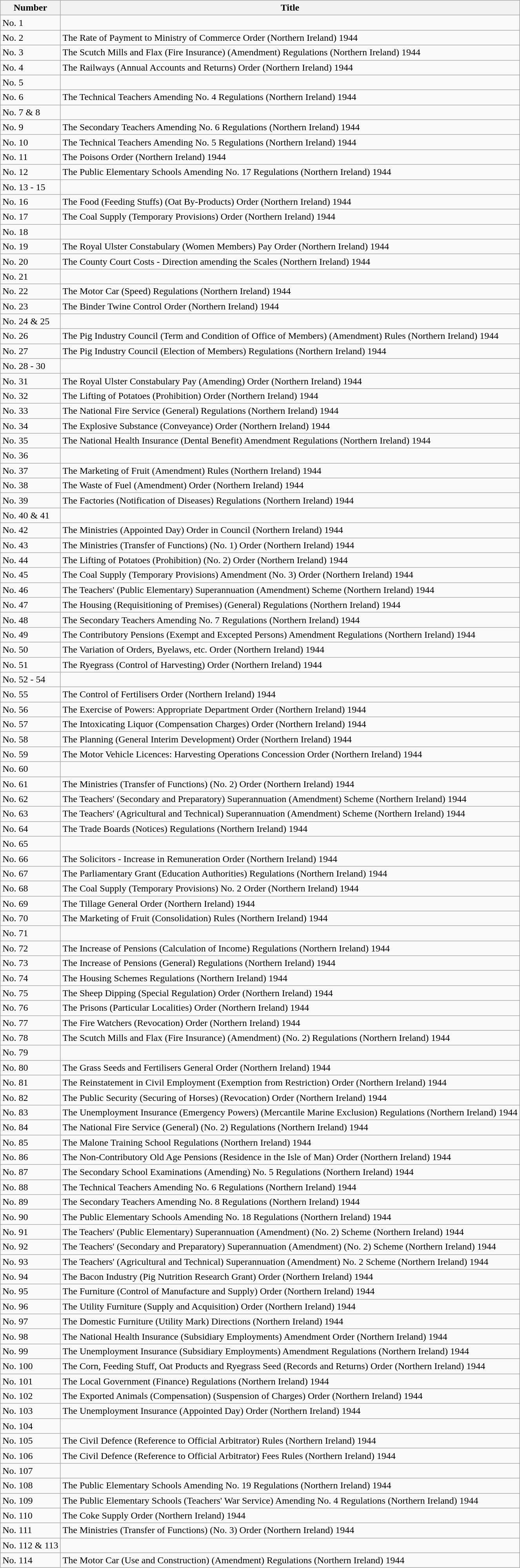<table class="wikitable collapsible">
<tr>
<th>Number</th>
<th>Title</th>
</tr>
<tr>
<td>No. 1</td>
<td></td>
</tr>
<tr>
<td>No. 2</td>
<td>The Rate of Payment to Ministry of Commerce Order (Northern Ireland) 1944</td>
</tr>
<tr>
<td>No. 3</td>
<td>The Scutch Mills and Flax (Fire Insurance) (Amendment) Regulations (Northern Ireland) 1944</td>
</tr>
<tr>
<td>No. 4</td>
<td>The Railways (Annual Accounts and Returns) Order (Northern Ireland) 1944</td>
</tr>
<tr>
<td>No. 5</td>
<td></td>
</tr>
<tr>
<td>No. 6</td>
<td>The Technical Teachers Amending No. 4 Regulations (Northern Ireland) 1944</td>
</tr>
<tr>
<td>No. 7 & 8</td>
<td></td>
</tr>
<tr>
<td>No.  9</td>
<td>The Secondary Teachers Amending No. 6 Regulations (Northern Ireland) 1944</td>
</tr>
<tr>
<td>No. 10</td>
<td>The Technical Teachers Amending No. 5 Regulations (Northern Ireland) 1944</td>
</tr>
<tr>
<td>No. 11</td>
<td>The Poisons Order (Northern Ireland) 1944</td>
</tr>
<tr>
<td>No. 12</td>
<td>The Public Elementary Schools Amending No. 17 Regulations (Northern Ireland) 1944</td>
</tr>
<tr>
<td>No. 13 - 15</td>
<td></td>
</tr>
<tr>
<td>No.  16</td>
<td>The Food (Feeding Stuffs) (Oat By-Products) Order (Northern Ireland) 1944</td>
</tr>
<tr>
<td>No. 17</td>
<td>The Coal Supply (Temporary Provisions) Order (Northern Ireland) 1944</td>
</tr>
<tr>
<td>No. 18</td>
<td></td>
</tr>
<tr>
<td>No. 19</td>
<td>The Royal Ulster Constabulary (Women Members) Pay Order (Northern Ireland) 1944</td>
</tr>
<tr>
<td>No. 20</td>
<td>The County Court Costs - Direction amending the Scales (Northern Ireland) 1944</td>
</tr>
<tr>
<td>No. 21</td>
<td></td>
</tr>
<tr>
<td>No. 22</td>
<td>The Motor Car (Speed) Regulations (Northern Ireland) 1944</td>
</tr>
<tr>
<td>No. 23</td>
<td>The Binder Twine Control Order (Northern Ireland) 1944</td>
</tr>
<tr>
<td>No. 24 & 25</td>
<td></td>
</tr>
<tr>
<td>No. 26</td>
<td>The Pig Industry Council (Term and Condition of Office of Members) (Amendment) Rules (Northern Ireland) 1944</td>
</tr>
<tr>
<td>No. 27</td>
<td>The Pig Industry Council (Election of Members) Regulations (Northern Ireland) 1944</td>
</tr>
<tr>
<td>No. 28 - 30</td>
<td></td>
</tr>
<tr>
<td>No. 31</td>
<td>The Royal Ulster Constabulary Pay (Amending) Order (Northern Ireland) 1944</td>
</tr>
<tr>
<td>No. 32</td>
<td>The Lifting of Potatoes (Prohibition) Order (Northern Ireland) 1944</td>
</tr>
<tr>
<td>No. 33</td>
<td>The National Fire Service (General) Regulations (Northern Ireland) 1944</td>
</tr>
<tr>
<td>No. 34</td>
<td>The Explosive Substance (Conveyance) Order (Northern Ireland) 1944</td>
</tr>
<tr>
<td>No. 35</td>
<td>The National Health Insurance (Dental Benefit) Amendment Regulations (Northern Ireland) 1944</td>
</tr>
<tr>
<td>No. 36</td>
<td></td>
</tr>
<tr>
<td>No. 37</td>
<td>The Marketing of Fruit (Amendment) Rules (Northern Ireland) 1944</td>
</tr>
<tr>
<td>No. 38</td>
<td>The Waste of Fuel (Amendment) Order (Northern Ireland) 1944</td>
</tr>
<tr>
<td>No. 39</td>
<td>The Factories (Notification of Diseases) Regulations (Northern Ireland) 1944</td>
</tr>
<tr>
<td>No. 40 & 41</td>
<td></td>
</tr>
<tr>
<td>No. 42</td>
<td>The Ministries (Appointed Day) Order in Council (Northern Ireland) 1944</td>
</tr>
<tr>
<td>No. 43</td>
<td>The Ministries (Transfer of Functions) (No. 1) Order (Northern Ireland) 1944</td>
</tr>
<tr>
<td>No. 44</td>
<td>The Lifting of Potatoes (Prohibition) (No. 2) Order (Northern Ireland) 1944</td>
</tr>
<tr>
<td>No. 45</td>
<td>The Coal Supply (Temporary Provisions) Amendment (No. 3) Order (Northern Ireland) 1944</td>
</tr>
<tr>
<td>No. 46</td>
<td>The Teachers' (Public Elementary) Superannuation (Amendment) Scheme (Northern Ireland) 1944</td>
</tr>
<tr>
<td>No. 47</td>
<td>The Housing (Requisitioning of Premises) (General) Regulations (Northern Ireland) 1944</td>
</tr>
<tr>
<td>No. 48</td>
<td>The Secondary Teachers Amending No. 7 Regulations (Northern Ireland) 1944</td>
</tr>
<tr>
<td>No. 49</td>
<td>The Contributory Pensions (Exempt and Excepted Persons) Amendment Regulations (Northern Ireland) 1944</td>
</tr>
<tr>
<td>No. 50</td>
<td>The Variation of Orders, Byelaws, etc. Order (Northern Ireland) 1944</td>
</tr>
<tr>
<td>No. 51</td>
<td>The Ryegrass (Control of Harvesting) Order (Northern Ireland) 1944</td>
</tr>
<tr>
<td>No. 52 - 54</td>
<td></td>
</tr>
<tr>
<td>No. 55</td>
<td>The Control of Fertilisers Order (Northern Ireland) 1944</td>
</tr>
<tr>
<td>No. 56</td>
<td>The Exercise of Powers: Appropriate Department Order (Northern Ireland) 1944</td>
</tr>
<tr>
<td>No. 57</td>
<td>The Intoxicating Liquor (Compensation Charges) Order (Northern Ireland) 1944</td>
</tr>
<tr>
<td>No. 58</td>
<td>The Planning (General Interim Development) Order (Northern Ireland) 1944</td>
</tr>
<tr>
<td>No. 59</td>
<td>The Motor Vehicle Licences: Harvesting Operations Concession Order (Northern Ireland) 1944</td>
</tr>
<tr>
<td>No. 60</td>
<td></td>
</tr>
<tr>
<td>No. 61</td>
<td>The Ministries (Transfer of Functions) (No. 2) Order (Northern Ireland) 1944</td>
</tr>
<tr>
<td>No. 62</td>
<td>The Teachers' (Secondary and Preparatory) Superannuation (Amendment) Scheme (Northern Ireland) 1944</td>
</tr>
<tr>
<td>No. 63</td>
<td>The Teachers' (Agricultural and Technical) Superannuation (Amendment) Scheme (Northern Ireland) 1944</td>
</tr>
<tr>
<td>No. 64</td>
<td>The Trade Boards (Notices) Regulations (Northern Ireland) 1944</td>
</tr>
<tr>
<td>No. 65</td>
<td></td>
</tr>
<tr>
<td>No. 66</td>
<td>The Solicitors - Increase in Remuneration Order (Northern Ireland) 1944</td>
</tr>
<tr>
<td>No. 67</td>
<td>The Parliamentary Grant (Education Authorities) Regulations (Northern Ireland) 1944</td>
</tr>
<tr>
<td>No. 68</td>
<td>The Coal Supply (Temporary Provisions) No. 2 Order (Northern Ireland) 1944</td>
</tr>
<tr>
<td>No. 69</td>
<td>The Tillage General Order (Northern Ireland) 1944</td>
</tr>
<tr>
<td>No. 70</td>
<td>The Marketing of Fruit (Consolidation) Rules (Northern Ireland) 1944</td>
</tr>
<tr>
<td>No. 71</td>
<td></td>
</tr>
<tr>
<td>No. 72</td>
<td>The Increase of Pensions (Calculation of Income) Regulations (Northern Ireland) 1944</td>
</tr>
<tr>
<td>No. 73</td>
<td>The Increase of Pensions (General) Regulations (Northern Ireland) 1944</td>
</tr>
<tr>
<td>No. 74</td>
<td>The Housing Schemes Regulations (Northern Ireland) 1944</td>
</tr>
<tr>
<td>No. 75</td>
<td>The Sheep Dipping (Special Regulation) Order (Northern Ireland) 1944</td>
</tr>
<tr>
<td>No. 76</td>
<td>The Prisons (Particular Localities) Order (Northern Ireland) 1944</td>
</tr>
<tr>
<td>No.  77</td>
<td>The Fire Watchers (Revocation) Order (Northern Ireland) 1944</td>
</tr>
<tr>
<td>No. 78</td>
<td>The Scutch Mills and Flax (Fire Insurance) (Amendment) (No. 2) Regulations (Northern Ireland) 1944</td>
</tr>
<tr>
<td>No. 79</td>
<td></td>
</tr>
<tr>
<td>No. 80</td>
<td>The Grass Seeds and Fertilisers General Order (Northern Ireland) 1944</td>
</tr>
<tr>
<td>No. 81</td>
<td>The Reinstatement in Civil Employment (Exemption from Restriction) Order (Northern Ireland) 1944</td>
</tr>
<tr>
<td>No. 82</td>
<td>The Public Security (Securing of Horses) (Revocation) Order (Northern Ireland) 1944</td>
</tr>
<tr>
<td>No. 83</td>
<td>The Unemployment Insurance (Emergency Powers) (Mercantile Marine Exclusion) Regulations (Northern Ireland) 1944</td>
</tr>
<tr>
<td>No. 84</td>
<td>The National Fire Service (General) (No. 2) Regulations (Northern Ireland) 1944</td>
</tr>
<tr>
<td>No. 85</td>
<td>The Malone Training School Regulations (Northern Ireland) 1944</td>
</tr>
<tr>
<td>No. 86</td>
<td>The Non-Contributory Old Age Pensions (Residence in the Isle of Man) Order (Northern Ireland) 1944</td>
</tr>
<tr>
<td>No. 87</td>
<td>The Secondary School Examinations (Amending) No. 5 Regulations (Northern Ireland) 1944</td>
</tr>
<tr>
<td>No. 88</td>
<td>The Technical Teachers Amending No. 6 Regulations (Northern Ireland) 1944</td>
</tr>
<tr>
<td>No. 89</td>
<td>The Secondary Teachers Amending No. 8 Regulations (Northern Ireland) 1944</td>
</tr>
<tr>
<td>No. 90</td>
<td>The Public Elementary Schools Amending No. 18 Regulations (Northern Ireland) 1944</td>
</tr>
<tr>
<td>No. 91</td>
<td>The Teachers' (Public Elementary) Superannuation (Amendment) (No. 2) Scheme (Northern Ireland) 1944</td>
</tr>
<tr>
<td>No. 92</td>
<td>The Teachers' (Secondary and Preparatory) Superannuation (Amendment) (No. 2) Scheme (Northern Ireland) 1944</td>
</tr>
<tr>
<td>No. 93</td>
<td>The Teachers' (Agricultural and Technical) Superannuation (Amendment) No. 2 Scheme (Northern Ireland) 1944</td>
</tr>
<tr>
<td>No. 94</td>
<td>The Bacon Industry (Pig Nutrition Research Grant) Order (Northern Ireland) 1944</td>
</tr>
<tr>
<td>No. 95</td>
<td>The Furniture (Control of Manufacture and Supply) Order (Northern Ireland) 1944</td>
</tr>
<tr>
<td>No. 96</td>
<td>The Utility Furniture (Supply and Acquisition) Order (Northern Ireland) 1944</td>
</tr>
<tr>
<td>No. 97</td>
<td>The Domestic Furniture (Utility Mark) Directions (Northern Ireland) 1944</td>
</tr>
<tr>
<td>No. 98</td>
<td>The National Health Insurance (Subsidiary Employments) Amendment Order (Northern Ireland) 1944</td>
</tr>
<tr>
<td>No. 99</td>
<td>The Unemployment Insurance (Subsidiary Employments) Amendment Regulations (Northern Ireland) 1944</td>
</tr>
<tr>
<td>No. 100</td>
<td>The Corn, Feeding Stuff, Oat Products and Ryegrass Seed (Records and Returns) Order (Northern Ireland) 1944</td>
</tr>
<tr>
<td>No. 101</td>
<td>The Local Government (Finance) Regulations (Northern Ireland) 1944</td>
</tr>
<tr>
<td>No. 102</td>
<td>The Exported Animals (Compensation) (Suspension of Charges) Order (Northern Ireland) 1944</td>
</tr>
<tr>
<td>No. 103</td>
<td>The Unemployment Insurance (Appointed Day) Order (Northern Ireland) 1944</td>
</tr>
<tr>
<td>No. 104</td>
<td></td>
</tr>
<tr>
<td>No. 105</td>
<td>The Civil Defence (Reference to Official Arbitrator) Rules (Northern Ireland) 1944</td>
</tr>
<tr>
<td>No. 106</td>
<td>The Civil Defence (Reference to Official Arbitrator) Fees Rules (Northern Ireland) 1944</td>
</tr>
<tr>
<td>No. 107</td>
<td></td>
</tr>
<tr>
<td>No. 108</td>
<td>The Public Elementary Schools Amending No. 19 Regulations (Northern Ireland) 1944</td>
</tr>
<tr>
<td>No. 109</td>
<td>The Public Elementary Schools (Teachers' War Service) Amending No. 4 Regulations (Northern Ireland) 1944</td>
</tr>
<tr>
<td>No. 110</td>
<td>The Coke Supply Order (Northern Ireland) 1944</td>
</tr>
<tr>
<td>No. 111</td>
<td>The Ministries (Transfer of Functions) (No. 3) Order (Northern Ireland) 1944</td>
</tr>
<tr>
<td>No. 112 & 113</td>
<td></td>
</tr>
<tr>
<td>No. 114</td>
<td>The Motor Car (Use and Construction) (Amendment) Regulations (Northern Ireland) 1944</td>
</tr>
</table>
